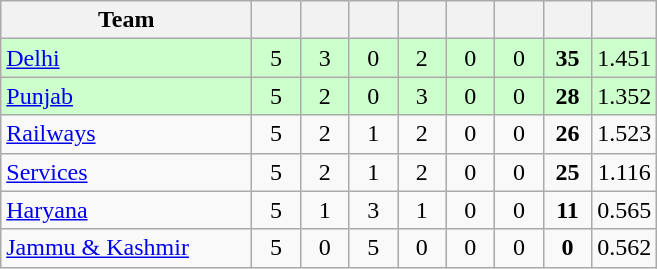<table class="wikitable" style="text-align:center">
<tr>
<th style="width:160px">Team</th>
<th style="width:25px"></th>
<th style="width:25px"></th>
<th style="width:25px"></th>
<th style="width:25px"></th>
<th style="width:25px"></th>
<th style="width:25px"></th>
<th style="width:25px"></th>
<th style="width:25px;"></th>
</tr>
<tr style="background:#cfc;">
<td style="text-align:left"><a href='#'>Delhi</a></td>
<td>5</td>
<td>3</td>
<td>0</td>
<td>2</td>
<td>0</td>
<td>0</td>
<td><strong>35</strong></td>
<td>1.451</td>
</tr>
<tr style="background:#cfc;">
<td style="text-align:left"><a href='#'>Punjab</a></td>
<td>5</td>
<td>2</td>
<td>0</td>
<td>3</td>
<td>0</td>
<td>0</td>
<td><strong>28</strong></td>
<td>1.352</td>
</tr>
<tr>
<td style="text-align:left"><a href='#'>Railways</a></td>
<td>5</td>
<td>2</td>
<td>1</td>
<td>2</td>
<td>0</td>
<td>0</td>
<td><strong>26</strong></td>
<td>1.523</td>
</tr>
<tr>
<td style="text-align:left"><a href='#'>Services</a></td>
<td>5</td>
<td>2</td>
<td>1</td>
<td>2</td>
<td>0</td>
<td>0</td>
<td><strong>25</strong></td>
<td>1.116</td>
</tr>
<tr>
<td style="text-align:left"><a href='#'>Haryana</a></td>
<td>5</td>
<td>1</td>
<td>3</td>
<td>1</td>
<td>0</td>
<td>0</td>
<td><strong>11</strong></td>
<td>0.565</td>
</tr>
<tr>
<td style="text-align:left"><a href='#'>Jammu & Kashmir</a></td>
<td>5</td>
<td>0</td>
<td>5</td>
<td>0</td>
<td>0</td>
<td>0</td>
<td><strong>0</strong></td>
<td>0.562</td>
</tr>
</table>
